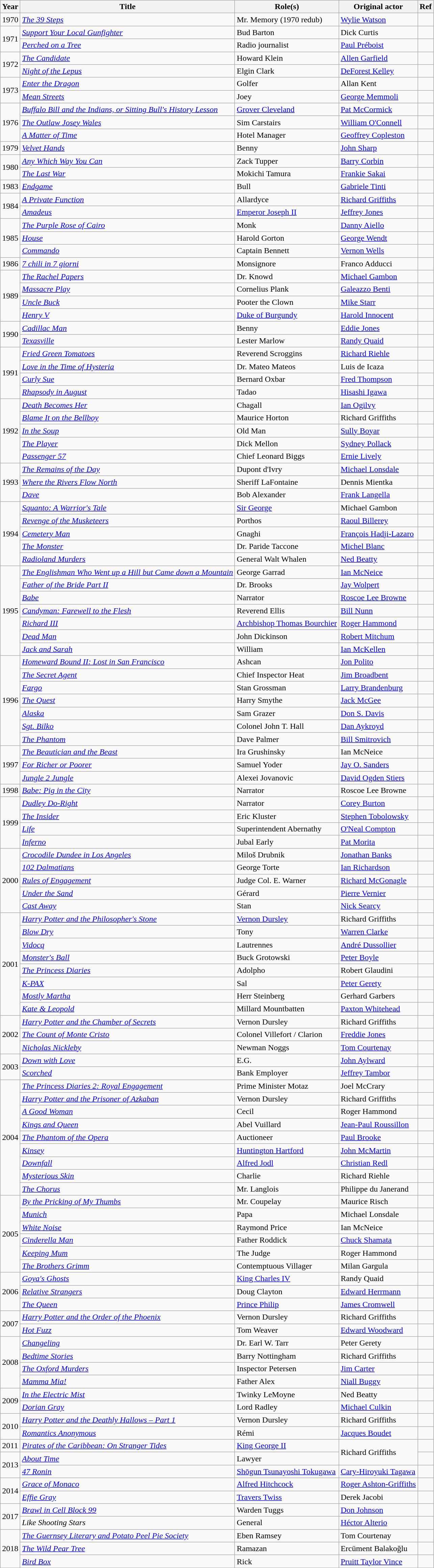<table class="wikitable plainrowheaders sortable">
<tr>
<th scope="col">Year</th>
<th scope="col">Title</th>
<th scope="col">Role(s)</th>
<th scope="col">Original actor</th>
<th scope="col" class="unsortable">Ref</th>
</tr>
<tr>
<td>1970</td>
<td><em><a href='#'>The 39 Steps</a></em></td>
<td>Mr. Memory (1970 redub)</td>
<td><a href='#'>Wylie Watson</a></td>
<td></td>
</tr>
<tr>
<td rowspan=2>1971</td>
<td><em><a href='#'>Support Your Local Gunfighter</a></em></td>
<td>Bud Barton</td>
<td>Dick Curtis</td>
<td></td>
</tr>
<tr>
<td><em><a href='#'>Perched on a Tree</a></em></td>
<td>Radio journalist</td>
<td><a href='#'>Paul Préboist</a></td>
<td></td>
</tr>
<tr>
<td rowspan=2>1972</td>
<td><em><a href='#'>The Candidate</a></em></td>
<td>Howard Klein</td>
<td><a href='#'>Allen Garfield</a></td>
<td></td>
</tr>
<tr>
<td><em><a href='#'>Night of the Lepus</a></em></td>
<td>Elgin Clark</td>
<td><a href='#'>DeForest Kelley</a></td>
<td></td>
</tr>
<tr>
<td rowspan=2>1973</td>
<td><em><a href='#'>Enter the Dragon</a></em></td>
<td>Golfer</td>
<td>Allan Kent</td>
<td></td>
</tr>
<tr>
<td><em><a href='#'>Mean Streets</a></em></td>
<td>Joey</td>
<td><a href='#'>George Memmoli</a></td>
<td></td>
</tr>
<tr>
<td rowspan=3>1976</td>
<td><em><a href='#'>Buffalo Bill and the Indians, or Sitting Bull's History Lesson</a></em></td>
<td><a href='#'>Grover Cleveland</a></td>
<td><a href='#'>Pat McCormick</a></td>
<td></td>
</tr>
<tr>
<td><em><a href='#'>The Outlaw Josey Wales</a></em></td>
<td>Sim Carstairs</td>
<td><a href='#'>William O'Connell</a></td>
<td></td>
</tr>
<tr>
<td><em><a href='#'>A Matter of Time</a></em></td>
<td>Hotel Manager</td>
<td><a href='#'>Geoffrey Copleston</a></td>
<td></td>
</tr>
<tr>
<td>1979</td>
<td><em><a href='#'>Velvet Hands</a></em></td>
<td>Benny</td>
<td><a href='#'>John Sharp</a></td>
<td></td>
</tr>
<tr>
<td rowspan=2>1980</td>
<td><em><a href='#'>Any Which Way You Can</a></em></td>
<td>Zack Tupper</td>
<td><a href='#'>Barry Corbin</a></td>
<td></td>
</tr>
<tr>
<td><em><a href='#'>The Last War</a></em></td>
<td>Mokichi Tamura</td>
<td><a href='#'>Frankie Sakai</a></td>
<td></td>
</tr>
<tr>
<td>1983</td>
<td><em><a href='#'>Endgame</a></em></td>
<td>Bull</td>
<td><a href='#'>Gabriele Tinti</a></td>
<td></td>
</tr>
<tr>
<td rowspan=2>1984</td>
<td><em><a href='#'>A Private Function</a></em></td>
<td>Allardyce</td>
<td><a href='#'>Richard Griffiths</a></td>
<td></td>
</tr>
<tr>
<td><em><a href='#'>Amadeus</a></em></td>
<td><a href='#'>Emperor Joseph II</a></td>
<td><a href='#'>Jeffrey Jones</a></td>
<td></td>
</tr>
<tr>
<td rowspan=3>1985</td>
<td><em><a href='#'>The Purple Rose of Cairo</a></em></td>
<td>Monk</td>
<td><a href='#'>Danny Aiello</a></td>
<td></td>
</tr>
<tr>
<td><em><a href='#'>House</a></em></td>
<td>Harold Gorton</td>
<td><a href='#'>George Wendt</a></td>
<td></td>
</tr>
<tr>
<td><em><a href='#'>Commando</a></em></td>
<td>Captain Bennett</td>
<td><a href='#'>Vernon Wells</a></td>
<td></td>
</tr>
<tr>
<td>1986</td>
<td><em><a href='#'>7 chili in 7 giorni</a></em></td>
<td>Monsignore</td>
<td>Franco Adducci</td>
<td></td>
</tr>
<tr>
<td rowspan=4>1989</td>
<td><em><a href='#'>The Rachel Papers</a></em></td>
<td>Dr. Knowd</td>
<td><a href='#'>Michael Gambon</a></td>
<td></td>
</tr>
<tr>
<td><em><a href='#'>Massacre Play</a></em></td>
<td>Cornelius Plank</td>
<td><a href='#'>Galeazzo Benti</a></td>
<td></td>
</tr>
<tr>
<td><em><a href='#'>Uncle Buck</a></em></td>
<td>Pooter the Clown</td>
<td><a href='#'>Mike Starr</a></td>
<td></td>
</tr>
<tr>
<td><em><a href='#'>Henry V</a></em></td>
<td><a href='#'>Duke of Burgundy</a></td>
<td><a href='#'>Harold Innocent</a></td>
<td></td>
</tr>
<tr>
<td rowspan=2>1990</td>
<td><em><a href='#'>Cadillac Man</a></em></td>
<td>Benny</td>
<td><a href='#'>Eddie Jones</a></td>
<td></td>
</tr>
<tr>
<td><em><a href='#'>Texasville</a></em></td>
<td>Lester Marlow</td>
<td><a href='#'>Randy Quaid</a></td>
<td></td>
</tr>
<tr>
<td rowspan=4>1991</td>
<td><em><a href='#'>Fried Green Tomatoes</a></em></td>
<td>Reverend Scroggins</td>
<td><a href='#'>Richard Riehle</a></td>
<td></td>
</tr>
<tr>
<td><em><a href='#'>Love in the Time of Hysteria</a></em></td>
<td>Dr. Mateo Mateos</td>
<td>Luis de Icaza</td>
<td></td>
</tr>
<tr>
<td><em><a href='#'>Curly Sue</a></em></td>
<td>Bernard Oxbar</td>
<td><a href='#'>Fred Thompson</a></td>
<td></td>
</tr>
<tr>
<td><em><a href='#'>Rhapsody in August</a></em></td>
<td>Tadao</td>
<td><a href='#'>Hisashi Igawa</a></td>
<td></td>
</tr>
<tr>
<td rowspan=5>1992</td>
<td><em><a href='#'>Death Becomes Her</a></em></td>
<td>Chagall</td>
<td><a href='#'>Ian Ogilvy</a></td>
<td></td>
</tr>
<tr>
<td><em><a href='#'>Blame It on the Bellboy</a></em></td>
<td>Maurice Horton</td>
<td>Richard Griffiths</td>
<td></td>
</tr>
<tr>
<td><em><a href='#'>In the Soup</a></em></td>
<td>Old Man</td>
<td><a href='#'>Sully Boyar</a></td>
<td></td>
</tr>
<tr>
<td><em><a href='#'>The Player</a></em></td>
<td>Dick Mellon</td>
<td><a href='#'>Sydney Pollack</a></td>
<td></td>
</tr>
<tr>
<td><em><a href='#'>Passenger 57</a></em></td>
<td>Chief Leonard Biggs</td>
<td><a href='#'>Ernie Lively</a></td>
<td></td>
</tr>
<tr>
<td rowspan=3>1993</td>
<td><em><a href='#'>The Remains of the Day</a></em></td>
<td>Dupont d'Ivry</td>
<td><a href='#'>Michael Lonsdale</a></td>
<td></td>
</tr>
<tr>
<td><em><a href='#'>Where the Rivers Flow North</a></em></td>
<td>Sheriff LaFontaine</td>
<td>Dennis Mientka</td>
<td></td>
</tr>
<tr>
<td><em><a href='#'>Dave</a></em></td>
<td>Bob Alexander</td>
<td><a href='#'>Frank Langella</a></td>
<td></td>
</tr>
<tr>
<td rowspan=5>1994</td>
<td><em><a href='#'>Squanto: A Warrior's Tale</a></em></td>
<td><a href='#'>Sir George</a></td>
<td>Michael Gambon</td>
<td></td>
</tr>
<tr>
<td><em><a href='#'>Revenge of the Musketeers</a></em></td>
<td>Porthos</td>
<td><a href='#'>Raoul Billerey</a></td>
<td></td>
</tr>
<tr>
<td><em><a href='#'>Cemetery Man</a></em></td>
<td>Gnaghi</td>
<td><a href='#'>François Hadji-Lazaro</a></td>
<td></td>
</tr>
<tr>
<td><em><a href='#'>The Monster</a></em></td>
<td>Dr. Paride Taccone</td>
<td><a href='#'>Michel Blanc</a></td>
<td></td>
</tr>
<tr>
<td><em><a href='#'>Radioland Murders</a></em></td>
<td>General Walt Whalen</td>
<td><a href='#'>Ned Beatty</a></td>
<td></td>
</tr>
<tr>
<td rowspan=7>1995</td>
<td><em><a href='#'>The Englishman Who Went up a Hill but Came down a Mountain</a></em></td>
<td>George Garrad</td>
<td><a href='#'>Ian McNeice</a></td>
<td></td>
</tr>
<tr>
<td><em><a href='#'>Father of the Bride Part II</a></em></td>
<td>Dr. Brooks</td>
<td><a href='#'>Jay Wolpert</a></td>
<td></td>
</tr>
<tr>
<td><em><a href='#'>Babe</a></em></td>
<td>Narrator</td>
<td><a href='#'>Roscoe Lee Browne</a></td>
<td></td>
</tr>
<tr>
<td><em><a href='#'>Candyman: Farewell to the Flesh</a></em></td>
<td>Reverend Ellis</td>
<td><a href='#'>Bill Nunn</a></td>
<td></td>
</tr>
<tr>
<td><em><a href='#'>Richard III</a></em></td>
<td><a href='#'>Archbishop Thomas Bourchier</a></td>
<td><a href='#'>Roger Hammond</a></td>
<td></td>
</tr>
<tr>
<td><em><a href='#'>Dead Man</a></em></td>
<td>John Dickinson</td>
<td><a href='#'>Robert Mitchum</a></td>
<td></td>
</tr>
<tr>
<td><em><a href='#'>Jack and Sarah</a></em></td>
<td>William</td>
<td><a href='#'>Ian McKellen</a></td>
<td></td>
</tr>
<tr>
<td rowspan=7>1996</td>
<td><em><a href='#'>Homeward Bound II: Lost in San Francisco</a></em></td>
<td>Ashcan</td>
<td><a href='#'>Jon Polito</a></td>
<td></td>
</tr>
<tr>
<td><em><a href='#'>The Secret Agent</a></em></td>
<td>Chief Inspector Heat</td>
<td><a href='#'>Jim Broadbent</a></td>
<td></td>
</tr>
<tr>
<td><em><a href='#'>Fargo</a></em></td>
<td>Stan Grossman</td>
<td><a href='#'>Larry Brandenburg</a></td>
<td></td>
</tr>
<tr>
<td><em><a href='#'>The Quest</a></em></td>
<td>Harry Smythe</td>
<td><a href='#'>Jack McGee</a></td>
<td></td>
</tr>
<tr>
<td><em><a href='#'>Alaska</a></em></td>
<td>Sam Grazer</td>
<td><a href='#'>Don S. Davis</a></td>
<td></td>
</tr>
<tr>
<td><em><a href='#'>Sgt. Bilko</a></em></td>
<td>Colonel John T. Hall</td>
<td><a href='#'>Dan Aykroyd</a></td>
<td></td>
</tr>
<tr>
<td><em><a href='#'>The Phantom</a></em></td>
<td>Dave Palmer</td>
<td><a href='#'>Bill Smitrovich</a></td>
<td></td>
</tr>
<tr>
<td rowspan=3>1997</td>
<td><em><a href='#'>The Beautician and the Beast</a></em></td>
<td>Ira Grushinsky</td>
<td>Ian McNeice</td>
<td></td>
</tr>
<tr>
<td><em><a href='#'>For Richer or Poorer</a></em></td>
<td>Samuel Yoder</td>
<td><a href='#'>Jay O. Sanders</a></td>
<td></td>
</tr>
<tr>
<td><em><a href='#'>Jungle 2 Jungle</a></em></td>
<td>Alexei Jovanovic</td>
<td><a href='#'>David Ogden Stiers</a></td>
<td></td>
</tr>
<tr>
<td>1998</td>
<td><em><a href='#'>Babe: Pig in the City</a></em></td>
<td>Narrator</td>
<td>Roscoe Lee Browne</td>
<td></td>
</tr>
<tr>
<td rowspan=4>1999</td>
<td><em><a href='#'>Dudley Do-Right</a></em></td>
<td>Narrator</td>
<td><a href='#'>Corey Burton</a></td>
<td></td>
</tr>
<tr>
<td><em><a href='#'>The Insider</a></em></td>
<td>Eric Kluster</td>
<td><a href='#'>Stephen Tobolowsky</a></td>
<td></td>
</tr>
<tr>
<td><em><a href='#'>Life</a></em></td>
<td>Superintendent Abernathy</td>
<td><a href='#'>O'Neal Compton</a></td>
<td></td>
</tr>
<tr>
<td><em><a href='#'>Inferno</a></em></td>
<td>Jubal Early</td>
<td><a href='#'>Pat Morita</a></td>
<td></td>
</tr>
<tr>
<td rowspan=5>2000</td>
<td><em><a href='#'>Crocodile Dundee in Los Angeles</a></em></td>
<td>Miloš Drubnik</td>
<td><a href='#'>Jonathan Banks</a></td>
<td></td>
</tr>
<tr>
<td><em><a href='#'>102 Dalmatians</a></em></td>
<td>George Torte</td>
<td><a href='#'>Ian Richardson</a></td>
<td></td>
</tr>
<tr>
<td><em><a href='#'>Rules of Engagement</a></em></td>
<td>Judge Col. E. Warner</td>
<td><a href='#'>Richard McGonagle</a></td>
<td></td>
</tr>
<tr>
<td><em><a href='#'>Under the Sand</a></em></td>
<td>Gérard</td>
<td><a href='#'>Pierre Vernier</a></td>
<td></td>
</tr>
<tr>
<td><em><a href='#'>Cast Away</a></em></td>
<td>Stan</td>
<td><a href='#'>Nick Searcy</a></td>
<td></td>
</tr>
<tr>
<td rowspan=8>2001</td>
<td><em><a href='#'>Harry Potter and the Philosopher's Stone</a></em></td>
<td><a href='#'>Vernon Dursley</a></td>
<td>Richard Griffiths</td>
<td></td>
</tr>
<tr>
<td><em><a href='#'>Blow Dry</a></em></td>
<td>Tony</td>
<td><a href='#'>Warren Clarke</a></td>
<td></td>
</tr>
<tr>
<td><em><a href='#'>Vidocq</a></em></td>
<td>Lautrennes</td>
<td><a href='#'>André Dussollier</a></td>
<td></td>
</tr>
<tr>
<td><em><a href='#'>Monster's Ball</a></em></td>
<td>Buck Grotowski</td>
<td><a href='#'>Peter Boyle</a></td>
<td></td>
</tr>
<tr>
<td><em><a href='#'>The Princess Diaries</a></em></td>
<td>Adolpho</td>
<td>Robert Glaudini</td>
<td></td>
</tr>
<tr>
<td><em><a href='#'>K-PAX</a></em></td>
<td>Sal</td>
<td><a href='#'>Peter Gerety</a></td>
<td></td>
</tr>
<tr>
<td><em><a href='#'>Mostly Martha</a></em></td>
<td>Herr Steinberg</td>
<td>Gerhard Garbers</td>
<td></td>
</tr>
<tr>
<td><em><a href='#'>Kate & Leopold</a></em></td>
<td>Millard Mountbatten</td>
<td><a href='#'>Paxton Whitehead</a></td>
<td></td>
</tr>
<tr>
<td rowspan=3>2002</td>
<td><em><a href='#'>Harry Potter and the Chamber of Secrets</a></em></td>
<td>Vernon Dursley</td>
<td>Richard Griffiths</td>
<td></td>
</tr>
<tr>
<td><em><a href='#'>The Count of Monte Cristo</a></em></td>
<td>Colonel Villefort / Clarion</td>
<td><a href='#'>Freddie Jones</a></td>
<td></td>
</tr>
<tr>
<td><em><a href='#'>Nicholas Nickleby</a></em></td>
<td>Newman Noggs</td>
<td><a href='#'>Tom Courtenay</a></td>
<td></td>
</tr>
<tr>
<td rowspan=2>2003</td>
<td><em><a href='#'>Down with Love</a></em></td>
<td>E.G.</td>
<td><a href='#'>John Aylward</a></td>
<td></td>
</tr>
<tr>
<td><em><a href='#'>Scorched</a></em></td>
<td>Bank Employer</td>
<td><a href='#'>Jeffrey Tambor</a></td>
<td></td>
</tr>
<tr>
<td rowspan=9>2004</td>
<td><em><a href='#'>The Princess Diaries 2: Royal Engagement</a></em></td>
<td>Prime Minister Motaz</td>
<td>Joel McCrary</td>
<td></td>
</tr>
<tr>
<td><em><a href='#'>Harry Potter and the Prisoner of Azkaban</a></em></td>
<td>Vernon Dursley</td>
<td>Richard Griffiths</td>
<td></td>
</tr>
<tr>
<td><em><a href='#'>A Good Woman</a></em></td>
<td>Cecil</td>
<td>Roger Hammond</td>
<td></td>
</tr>
<tr>
<td><em><a href='#'>Kings and Queen</a></em></td>
<td>Abel Vuillard</td>
<td><a href='#'>Jean-Paul Roussillon</a></td>
<td></td>
</tr>
<tr>
<td><em><a href='#'>The Phantom of the Opera</a></em></td>
<td>Auctioneer</td>
<td><a href='#'>Paul Brooke</a></td>
<td></td>
</tr>
<tr>
<td><em><a href='#'>Kinsey</a></em></td>
<td><a href='#'>Huntington Hartford</a></td>
<td><a href='#'>John McMartin</a></td>
<td></td>
</tr>
<tr>
<td><em><a href='#'>Downfall</a></em></td>
<td><a href='#'>Alfred Jodl</a></td>
<td><a href='#'>Christian Redl</a></td>
<td></td>
</tr>
<tr>
<td><em><a href='#'>Mysterious Skin</a></em></td>
<td>Charlie</td>
<td>Richard Riehle</td>
<td></td>
</tr>
<tr>
<td><em><a href='#'>The Chorus</a></em></td>
<td>Mr. Langlois</td>
<td>Philippe du Janerand</td>
<td></td>
</tr>
<tr>
<td rowspan=6>2005</td>
<td><em><a href='#'>By the Pricking of My Thumbs</a></em></td>
<td>Mr. Coupelay</td>
<td>Maurice Risch</td>
<td></td>
</tr>
<tr>
<td><em><a href='#'>Munich</a></em></td>
<td>Papa</td>
<td>Michael Lonsdale</td>
<td></td>
</tr>
<tr>
<td><em><a href='#'>White Noise</a></em></td>
<td>Raymond Price</td>
<td>Ian McNeice</td>
<td></td>
</tr>
<tr>
<td><em><a href='#'>Cinderella Man</a></em></td>
<td>Father Roddick</td>
<td><a href='#'>Chuck Shamata</a></td>
<td></td>
</tr>
<tr>
<td><em><a href='#'>Keeping Mum</a></em></td>
<td>The Judge</td>
<td>Roger Hammond</td>
<td></td>
</tr>
<tr>
<td><em><a href='#'>The Brothers Grimm</a></em></td>
<td>Contemptuous Villager</td>
<td>Milan Gargula</td>
<td></td>
</tr>
<tr>
<td rowspan=3>2006</td>
<td><em><a href='#'>Goya's Ghosts</a></em></td>
<td><a href='#'>King Charles IV</a></td>
<td>Randy Quaid</td>
<td></td>
</tr>
<tr>
<td><em><a href='#'>Relative Strangers</a></em></td>
<td>Doug Clayton</td>
<td><a href='#'>Edward Herrmann</a></td>
<td></td>
</tr>
<tr>
<td><em><a href='#'>The Queen</a></em></td>
<td><a href='#'>Prince Philip</a></td>
<td><a href='#'>James Cromwell</a></td>
<td></td>
</tr>
<tr>
<td rowspan=2>2007</td>
<td><em><a href='#'>Harry Potter and the Order of the Phoenix</a></em></td>
<td>Vernon Dursley</td>
<td>Richard Griffiths</td>
<td></td>
</tr>
<tr>
<td><em><a href='#'>Hot Fuzz</a></em></td>
<td>Tom Weaver</td>
<td><a href='#'>Edward Woodward</a></td>
<td></td>
</tr>
<tr>
<td rowspan=4>2008</td>
<td><em><a href='#'>Changeling</a></em></td>
<td>Dr. Earl W. Tarr</td>
<td>Peter Gerety</td>
<td></td>
</tr>
<tr>
<td><em><a href='#'>Bedtime Stories</a></em></td>
<td>Barry Nottingham</td>
<td>Richard Griffiths</td>
<td></td>
</tr>
<tr>
<td><em><a href='#'>The Oxford Murders</a></em></td>
<td>Inspector Petersen</td>
<td><a href='#'>Jim Carter</a></td>
<td></td>
</tr>
<tr>
<td><em><a href='#'>Mamma Mia!</a></em></td>
<td>Father Alex</td>
<td><a href='#'>Niall Buggy</a></td>
<td></td>
</tr>
<tr>
<td rowspan=2>2009</td>
<td><em><a href='#'>In the Electric Mist</a></em></td>
<td>Twinky LeMoyne</td>
<td>Ned Beatty</td>
<td></td>
</tr>
<tr>
<td><em><a href='#'>Dorian Gray</a></em></td>
<td>Lord Radley</td>
<td><a href='#'>Michael Culkin</a></td>
<td></td>
</tr>
<tr>
<td rowspan=2>2010</td>
<td><em><a href='#'>Harry Potter and the Deathly Hallows – Part 1</a></em></td>
<td>Vernon Dursley</td>
<td>Richard Griffiths</td>
<td></td>
</tr>
<tr>
<td><em><a href='#'>Romantics Anonymous</a></em></td>
<td>Rémi</td>
<td><a href='#'>Jacques Boudet</a></td>
<td></td>
</tr>
<tr>
<td>2011</td>
<td><em><a href='#'>Pirates of the Caribbean: On Stranger Tides</a></em></td>
<td><a href='#'>King George II</a></td>
<td rowspan=2>Richard Griffiths</td>
<td></td>
</tr>
<tr>
<td rowspan=2>2013</td>
<td><em><a href='#'>About Time</a></em></td>
<td>Lawyer</td>
<td></td>
</tr>
<tr>
<td><em><a href='#'>47 Ronin</a></em></td>
<td><a href='#'>Shōgun Tsunayoshi Tokugawa</a></td>
<td><a href='#'>Cary-Hiroyuki Tagawa</a></td>
<td></td>
</tr>
<tr>
<td rowspan=2>2014</td>
<td><em><a href='#'>Grace of Monaco</a></em></td>
<td><a href='#'>Alfred Hitchcock</a></td>
<td><a href='#'>Roger Ashton-Griffiths</a></td>
<td></td>
</tr>
<tr>
<td><em><a href='#'>Effie Gray</a></em></td>
<td><a href='#'>Travers Twiss</a></td>
<td>Derek Jacobi</td>
<td></td>
</tr>
<tr>
<td rowspan=2>2017</td>
<td><em><a href='#'>Brawl in Cell Block 99</a></em></td>
<td>Warden Tuggs</td>
<td><a href='#'>Don Johnson</a></td>
<td></td>
</tr>
<tr>
<td><em>Like Shooting Stars</em></td>
<td>General</td>
<td><a href='#'>Héctor Alterio</a></td>
<td></td>
</tr>
<tr>
<td rowspan=3>2018</td>
<td><em><a href='#'>The Guernsey Literary and Potato Peel Pie Society</a></em></td>
<td>Eben Ramsey</td>
<td>Tom Courtenay</td>
<td></td>
</tr>
<tr>
<td><em><a href='#'>The Wild Pear Tree</a></em></td>
<td>Ramazan</td>
<td>Ercüment Balakoğlu</td>
<td></td>
</tr>
<tr>
<td><em><a href='#'>Bird Box</a></em></td>
<td>Rick</td>
<td><a href='#'>Pruitt Taylor Vince</a></td>
<td></td>
</tr>
</table>
